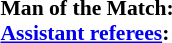<table style="width:100%; font-size:90%;">
<tr>
<td><br><strong>Man of the Match:</strong><br><strong><a href='#'>Assistant referees</a>:</strong></td>
</tr>
</table>
